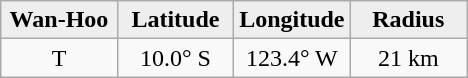<table class="wikitable">
<tr>
<th width="25%" style="background:#eeeeee;">Wan-Hoo</th>
<th width="25%" style="background:#eeeeee;">Latitude</th>
<th width="25%" style="background:#eeeeee;">Longitude</th>
<th width="25%" style="background:#eeeeee;">Radius</th>
</tr>
<tr>
<td align="center">T</td>
<td align="center">10.0° S</td>
<td align="center">123.4° W</td>
<td align="center">21 km</td>
</tr>
</table>
